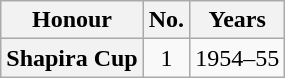<table class="wikitable plainrowheaders">
<tr>
<th scope=col>Honour</th>
<th scope=col>No.</th>
<th scope=col>Years</th>
</tr>
<tr>
<th scope=row>Shapira Cup</th>
<td align=center>1</td>
<td>1954–55</td>
</tr>
</table>
